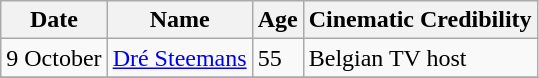<table class="wikitable">
<tr ">
<th>Date</th>
<th>Name</th>
<th>Age</th>
<th>Cinematic Credibility</th>
</tr>
<tr>
<td>9 October</td>
<td><a href='#'>Dré Steemans</a></td>
<td>55</td>
<td>Belgian TV host</td>
</tr>
<tr>
</tr>
</table>
